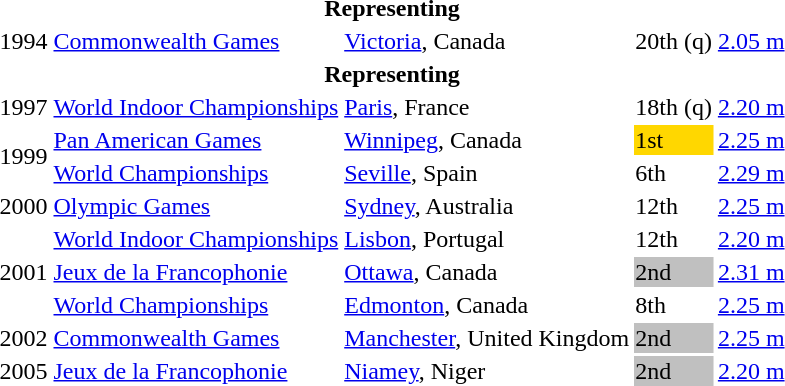<table>
<tr>
<th colspan="5">Representing </th>
</tr>
<tr>
<td>1994</td>
<td><a href='#'>Commonwealth Games</a></td>
<td><a href='#'>Victoria</a>, Canada</td>
<td>20th (q)</td>
<td><a href='#'>2.05 m</a></td>
</tr>
<tr>
<th colspan="5">Representing </th>
</tr>
<tr>
<td>1997</td>
<td><a href='#'>World Indoor Championships</a></td>
<td><a href='#'>Paris</a>, France</td>
<td>18th (q)</td>
<td><a href='#'>2.20 m</a></td>
</tr>
<tr>
<td rowspan=2>1999</td>
<td><a href='#'>Pan American Games</a></td>
<td><a href='#'>Winnipeg</a>, Canada</td>
<td bgcolor="gold">1st</td>
<td><a href='#'>2.25 m</a></td>
</tr>
<tr>
<td><a href='#'>World Championships</a></td>
<td><a href='#'>Seville</a>, Spain</td>
<td>6th</td>
<td><a href='#'>2.29 m</a></td>
</tr>
<tr>
<td>2000</td>
<td><a href='#'>Olympic Games</a></td>
<td><a href='#'>Sydney</a>, Australia</td>
<td>12th</td>
<td><a href='#'>2.25 m</a></td>
</tr>
<tr>
<td rowspan=3>2001</td>
<td><a href='#'>World Indoor Championships</a></td>
<td><a href='#'>Lisbon</a>, Portugal</td>
<td>12th</td>
<td><a href='#'>2.20 m</a></td>
</tr>
<tr>
<td><a href='#'>Jeux de la Francophonie</a></td>
<td><a href='#'>Ottawa</a>, Canada</td>
<td bgcolor="silver">2nd</td>
<td><a href='#'>2.31 m</a></td>
</tr>
<tr>
<td><a href='#'>World Championships</a></td>
<td><a href='#'>Edmonton</a>, Canada</td>
<td>8th</td>
<td><a href='#'>2.25 m</a></td>
</tr>
<tr>
<td>2002</td>
<td><a href='#'>Commonwealth Games</a></td>
<td><a href='#'>Manchester</a>, United Kingdom</td>
<td bgcolor="silver">2nd</td>
<td><a href='#'>2.25 m</a></td>
</tr>
<tr>
<td>2005</td>
<td><a href='#'>Jeux de la Francophonie</a></td>
<td><a href='#'>Niamey</a>, Niger</td>
<td bgcolor="silver">2nd</td>
<td><a href='#'>2.20 m</a></td>
</tr>
</table>
